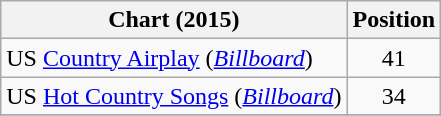<table class="wikitable sortable">
<tr>
<th scope="col">Chart (2015)</th>
<th scope="col">Position</th>
</tr>
<tr>
<td>US <a href='#'>Country Airplay</a> (<em><a href='#'>Billboard</a></em>)</td>
<td align="center">41</td>
</tr>
<tr>
<td>US <a href='#'>Hot Country Songs</a> (<em><a href='#'>Billboard</a></em>)</td>
<td align="center">34</td>
</tr>
<tr>
</tr>
</table>
